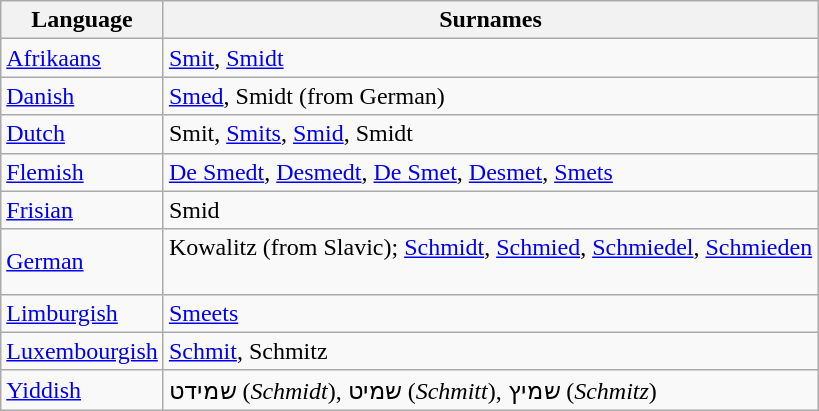<table class="wikitable">
<tr>
<th>Language</th>
<th>Surnames</th>
</tr>
<tr>
<td><a href='#'>Afrikaans</a></td>
<td><a href='#'>Smit</a>, <a href='#'>Smidt</a></td>
</tr>
<tr>
<td><a href='#'>Danish</a></td>
<td><a href='#'>Smed</a>, Smidt (from German)</td>
</tr>
<tr>
<td><a href='#'>Dutch</a></td>
<td>Smit, <a href='#'>Smits</a>, <a href='#'>Smid</a>, Smidt</td>
</tr>
<tr>
<td><a href='#'>Flemish</a></td>
<td><a href='#'>De Smedt</a>, <a href='#'>Desmedt</a>, <a href='#'>De Smet</a>, <a href='#'>Desmet</a>, <a href='#'>Smets</a></td>
</tr>
<tr>
<td><a href='#'>Frisian</a></td>
<td>Smid</td>
</tr>
<tr>
<td><a href='#'>German</a></td>
<td>Kowalitz (from Slavic); <a href='#'>Schmidt</a>, <a href='#'>Schmied</a>, <a href='#'>Schmiedel</a>, <a href='#'>Schmieden</a><br><br></td>
</tr>
<tr>
<td><a href='#'>Limburgish</a></td>
<td><a href='#'>Smeets</a></td>
</tr>
<tr>
<td><a href='#'>Luxembourgish</a></td>
<td><a href='#'>Schmit</a>, Schmitz</td>
</tr>
<tr>
<td><a href='#'>Yiddish</a></td>
<td>שמידט (<em>Schmidt</em>), שמיט (<em>Schmitt</em>), שמיץ (<em>Schmitz</em>)</td>
</tr>
</table>
